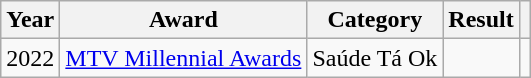<table class="wikitable">
<tr>
<th>Year</th>
<th>Award</th>
<th>Category</th>
<th>Result</th>
<th></th>
</tr>
<tr>
<td>2022</td>
<td><a href='#'>MTV Millennial Awards</a></td>
<td>Saúde Tá Ok</td>
<td></td>
<td></td>
</tr>
</table>
